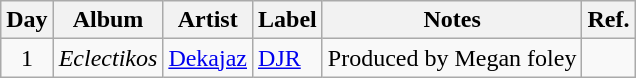<table class="wikitable">
<tr>
<th>Day</th>
<th>Album</th>
<th>Artist</th>
<th>Label</th>
<th>Notes</th>
<th>Ref.</th>
</tr>
<tr>
<td rowspan="1" style="text-align:center;">1</td>
<td><em>Eclectikos</em></td>
<td><a href='#'>Dekajaz</a></td>
<td><a href='#'>DJR</a></td>
<td>Produced by Megan foley</td>
<td style="text-align:center;"></td>
</tr>
</table>
